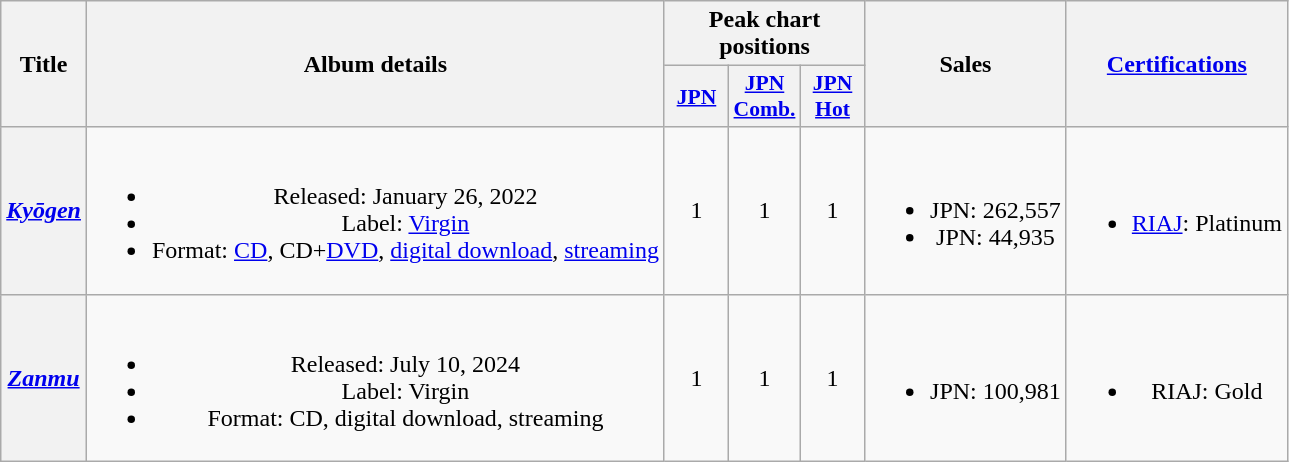<table class="wikitable plainrowheaders" style="text-align:center">
<tr>
<th scope="col" rowspan="2">Title</th>
<th scope="col" rowspan="2">Album details</th>
<th scope="col" colspan="3">Peak chart positions</th>
<th scope="col" rowspan="2">Sales</th>
<th scope="col" rowspan="2"><a href='#'>Certifications</a></th>
</tr>
<tr>
<th scope="col" style="width:2.5em;font-size:90%;"><a href='#'>JPN</a><br></th>
<th scope="col" style="width:2.5em;font-size:90%;"><a href='#'>JPN<br>Comb.</a><br></th>
<th scope="col" style="width:2.5em;font-size:90%;"><a href='#'>JPN<br>Hot</a><br></th>
</tr>
<tr>
<th scope="row"><em><a href='#'>Kyōgen</a></em></th>
<td><br><ul><li>Released: January 26, 2022</li><li>Label: <a href='#'>Virgin</a></li><li>Format: <a href='#'>CD</a>, CD+<a href='#'>DVD</a>, <a href='#'>digital download</a>, <a href='#'>streaming</a></li></ul></td>
<td>1</td>
<td>1</td>
<td>1</td>
<td><br><ul><li>JPN: 262,557 </li><li>JPN: 44,935 </li></ul></td>
<td><br><ul><li><a href='#'>RIAJ</a>: Platinum</li></ul></td>
</tr>
<tr>
<th scope="row"><em><a href='#'>Zanmu</a></em></th>
<td><br><ul><li>Released: July 10, 2024</li><li>Label: Virgin</li><li>Format: CD, digital download, streaming</li></ul></td>
<td>1</td>
<td>1</td>
<td>1</td>
<td><br><ul><li>JPN: 100,981 </li></ul></td>
<td><br><ul><li>RIAJ: Gold</li></ul></td>
</tr>
</table>
